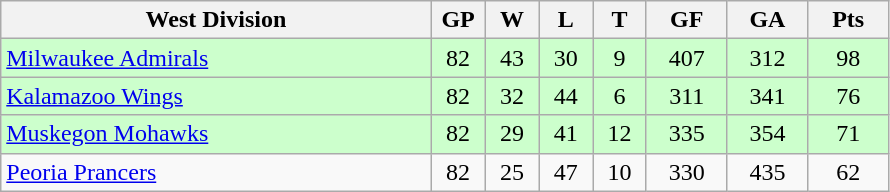<table class="wikitable">
<tr>
<th width="40%">West Division</th>
<th width="5%">GP</th>
<th width="5%">W</th>
<th width="5%">L</th>
<th width="5%">T</th>
<th width="7.5%">GF</th>
<th width="7.5%">GA</th>
<th width="7.5%">Pts</th>
</tr>
<tr align="center" bgcolor="#CCFFCC">
<td align="left"><a href='#'>Milwaukee Admirals</a></td>
<td>82</td>
<td>43</td>
<td>30</td>
<td>9</td>
<td>407</td>
<td>312</td>
<td>98</td>
</tr>
<tr align="center" bgcolor="#CCFFCC">
<td align="left"><a href='#'>Kalamazoo Wings</a></td>
<td>82</td>
<td>32</td>
<td>44</td>
<td>6</td>
<td>311</td>
<td>341</td>
<td>76</td>
</tr>
<tr align="center" bgcolor="#CCFFCC">
<td align="left"><a href='#'>Muskegon Mohawks</a></td>
<td>82</td>
<td>29</td>
<td>41</td>
<td>12</td>
<td>335</td>
<td>354</td>
<td>71</td>
</tr>
<tr align="center">
<td align="left"><a href='#'>Peoria Prancers</a></td>
<td>82</td>
<td>25</td>
<td>47</td>
<td>10</td>
<td>330</td>
<td>435</td>
<td>62</td>
</tr>
</table>
